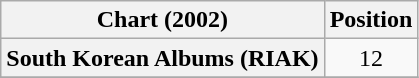<table class="wikitable plainrowheaders">
<tr>
<th>Chart (2002)</th>
<th>Position</th>
</tr>
<tr>
<th scope="row">South Korean Albums (RIAK)</th>
<td style="text-align:center;">12</td>
</tr>
<tr>
</tr>
</table>
